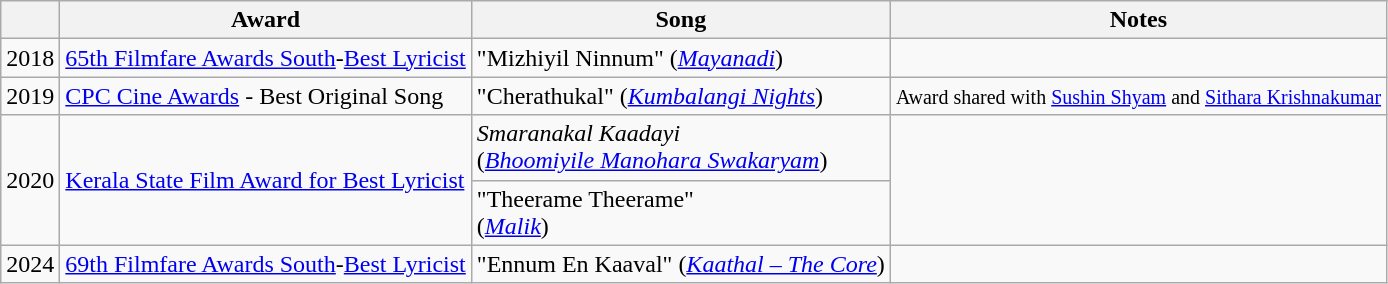<table class="wikitable">
<tr>
<th></th>
<th>Award</th>
<th>Song</th>
<th>Notes</th>
</tr>
<tr>
<td>2018</td>
<td><a href='#'>65th Filmfare Awards South</a>-<a href='#'>Best Lyricist</a></td>
<td>"Mizhiyil Ninnum" (<em><a href='#'>Mayanadi</a></em>)</td>
<td></td>
</tr>
<tr>
<td>2019</td>
<td><a href='#'>CPC Cine Awards</a> - Best Original Song</td>
<td>"Cherathukal" (<em><a href='#'>Kumbalangi Nights</a></em>)</td>
<td><small>Award shared with <a href='#'>Sushin Shyam</a> and <a href='#'>Sithara Krishnakumar</a></small></td>
</tr>
<tr>
<td rowspan=2>2020</td>
<td rowspan=2><a href='#'>Kerala State Film Award for Best Lyricist</a></td>
<td><em>Smaranakal Kaadayi</em><br>(<em><a href='#'>Bhoomiyile Manohara Swakaryam</a></em>)</td>
<td rowspan=2></td>
</tr>
<tr>
<td>"Theerame Theerame"<br>(<em><a href='#'>Malik</a></em>)</td>
</tr>
<tr>
<td>2024</td>
<td><a href='#'>69th Filmfare Awards South</a>-<a href='#'>Best Lyricist</a></td>
<td>"Ennum En Kaaval" (<em><a href='#'>Kaathal – The Core</a></em>)</td>
<td></td>
</tr>
</table>
